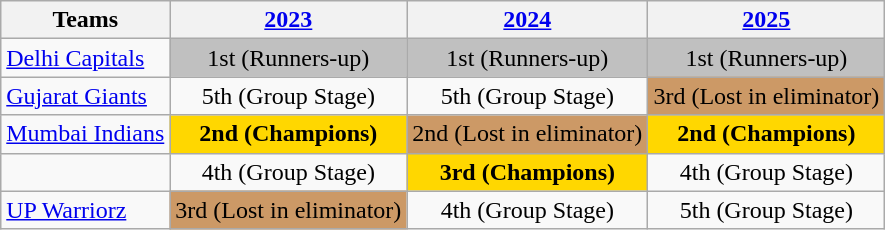<table class="wikitable" style="text-align:center">
<tr>
<th>Teams</th>
<th><a href='#'>2023</a></th>
<th><a href='#'>2024</a></th>
<th><a href='#'>2025</a></th>
</tr>
<tr>
<td align="left"><a href='#'>Delhi Capitals</a></td>
<td style="background: silver">1st (Runners-up)</td>
<td style="background: silver">1st (Runners-up)</td>
<td style="background: silver">1st (Runners-up)</td>
</tr>
<tr>
<td align="left"><a href='#'>Gujarat Giants</a></td>
<td>5th (Group Stage)</td>
<td>5th (Group Stage)</td>
<td style="background: #c96">3rd (Lost in eliminator)</td>
</tr>
<tr>
<td align="left"><a href='#'>Mumbai Indians</a></td>
<td style="background: gold"><strong>2nd (Champions)</strong></td>
<td style="background: #c96">2nd (Lost in eliminator)</td>
<td style="background: gold"><strong>2nd (Champions)</strong></td>
</tr>
<tr>
<td align="left"></td>
<td>4th (Group Stage)</td>
<td style="background: gold"><strong>3rd (Champions)</strong></td>
<td>4th (Group Stage)</td>
</tr>
<tr>
<td align="left"><a href='#'>UP Warriorz</a></td>
<td style="background: #c96">3rd (Lost in eliminator)</td>
<td>4th (Group Stage)</td>
<td>5th (Group Stage)</td>
</tr>
</table>
